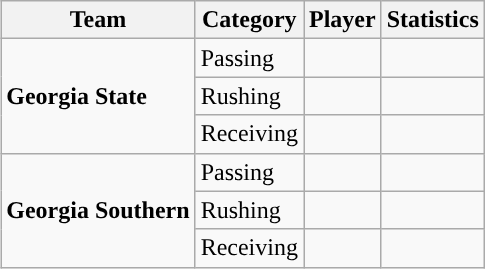<table class="wikitable" style="float: right;">
<tr>
<th>Team</th>
<th>Category</th>
<th>Player</th>
<th>Statistics</th>
</tr>
<tr>
<td rowspan=3><strong>Georgia State</strong></td>
<td>Passing</td>
<td></td>
<td></td>
</tr>
<tr>
<td>Rushing</td>
<td></td>
<td></td>
</tr>
<tr>
<td>Receiving</td>
<td></td>
<td></td>
</tr>
<tr>
<td rowspan=3><strong>Georgia Southern</strong></td>
<td>Passing</td>
<td></td>
<td></td>
</tr>
<tr>
<td>Rushing</td>
<td></td>
<td></td>
</tr>
<tr>
<td>Receiving</td>
<td></td>
<td></td>
</tr>
</table>
